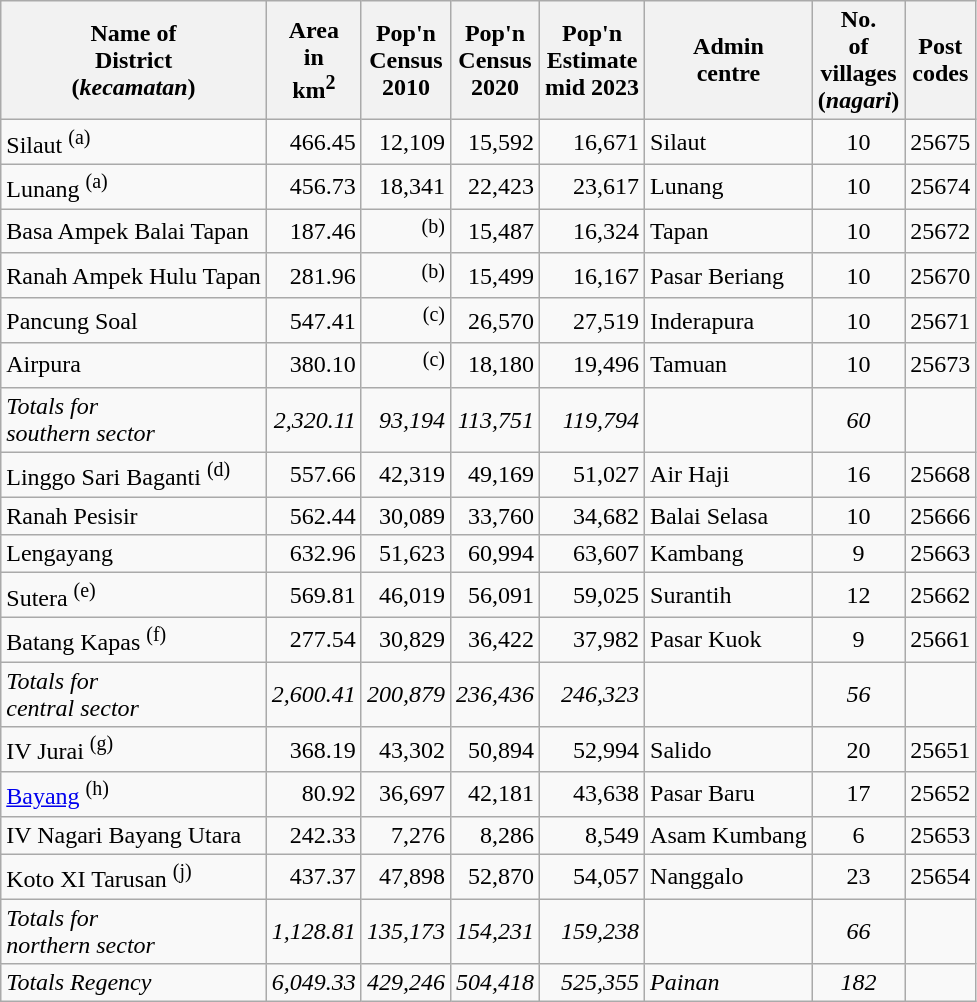<table class="sortable wikitable">
<tr>
<th>Name of<br>District<br>(<em>kecamatan</em>)</th>
<th>Area <br> in<br>km<sup>2</sup></th>
<th>Pop'n<br>Census<br>2010</th>
<th>Pop'n<br>Census<br>2020</th>
<th>Pop'n<br>Estimate<br>mid 2023</th>
<th>Admin<br> centre</th>
<th>No.<br>of<br>villages<br>(<em>nagari</em>)</th>
<th>Post<br>codes</th>
</tr>
<tr>
<td>Silaut <sup>(a)</sup></td>
<td align="right">466.45</td>
<td align="right">12,109</td>
<td align="right">15,592</td>
<td align="right">16,671</td>
<td>Silaut</td>
<td align="center">10</td>
<td>25675</td>
</tr>
<tr>
<td>Lunang <sup>(a)</sup></td>
<td align="right">456.73</td>
<td align="right">18,341</td>
<td align="right">22,423</td>
<td align="right">23,617</td>
<td>Lunang</td>
<td align="center">10</td>
<td>25674</td>
</tr>
<tr>
<td>Basa Ampek Balai Tapan</td>
<td align="right">187.46</td>
<td align="right"><sup>(b)</sup></td>
<td align="right">15,487</td>
<td align="right">16,324</td>
<td>Tapan</td>
<td align="center">10</td>
<td>25672</td>
</tr>
<tr>
<td>Ranah Ampek Hulu Tapan</td>
<td align="right">281.96</td>
<td align="right"><sup>(b)</sup></td>
<td align="right">15,499</td>
<td align="right">16,167</td>
<td>Pasar Beriang</td>
<td align="center">10</td>
<td>25670</td>
</tr>
<tr>
<td>Pancung Soal</td>
<td align="right">547.41</td>
<td align="right"><sup>(c)</sup></td>
<td align="right">26,570</td>
<td align="right">27,519</td>
<td>Inderapura</td>
<td align="center">10</td>
<td>25671</td>
</tr>
<tr>
<td>Airpura</td>
<td align="right">380.10</td>
<td align="right"><sup>(c)</sup></td>
<td align="right">18,180</td>
<td align="right">19,496</td>
<td>Tamuan</td>
<td align="center">10</td>
<td>25673</td>
</tr>
<tr>
<td><em>Totals for<br>southern sector</em></td>
<td align="right"><em>2,320.11</em></td>
<td align="right"><em>93,194</em></td>
<td align="right"><em>113,751</em></td>
<td align="right"><em>119,794</em></td>
<td></td>
<td align="center"><em>60</em></td>
<td></td>
</tr>
<tr>
<td>Linggo Sari Baganti <sup>(d)</sup></td>
<td align="right">557.66</td>
<td align="right">42,319</td>
<td align="right">49,169</td>
<td align="right">51,027</td>
<td>Air Haji</td>
<td align="center">16</td>
<td>25668</td>
</tr>
<tr>
<td>Ranah Pesisir</td>
<td align="right">562.44</td>
<td align="right">30,089</td>
<td align="right">33,760</td>
<td align="right">34,682</td>
<td>Balai Selasa</td>
<td align="center">10</td>
<td>25666</td>
</tr>
<tr>
<td>Lengayang</td>
<td align="right">632.96</td>
<td align="right">51,623</td>
<td align="right">60,994</td>
<td align="right">63,607</td>
<td>Kambang</td>
<td align="center">9</td>
<td>25663</td>
</tr>
<tr>
<td>Sutera <sup>(e)</sup></td>
<td align="right">569.81</td>
<td align="right">46,019</td>
<td align="right">56,091</td>
<td align="right">59,025</td>
<td>Surantih</td>
<td align="center">12</td>
<td>25662</td>
</tr>
<tr>
<td>Batang Kapas <sup>(f)</sup></td>
<td align="right">277.54</td>
<td align="right">30,829</td>
<td align="right">36,422</td>
<td align="right">37,982</td>
<td>Pasar Kuok</td>
<td align="center">9</td>
<td>25661</td>
</tr>
<tr>
<td><em>Totals for<br>central sector</em></td>
<td align="right"><em>2,600.41</em></td>
<td align="right"><em>200,879</em></td>
<td align="right"><em>236,436</em></td>
<td align="right"><em>246,323</em></td>
<td></td>
<td align="center"><em>56</em></td>
<td></td>
</tr>
<tr>
<td>IV Jurai <sup>(g)</sup></td>
<td align="right">368.19</td>
<td align="right">43,302</td>
<td align="right">50,894</td>
<td align="right">52,994</td>
<td>Salido</td>
<td align="center">20</td>
<td>25651</td>
</tr>
<tr>
<td><a href='#'>Bayang</a> <sup>(h)</sup></td>
<td align="right">80.92</td>
<td align="right">36,697</td>
<td align="right">42,181</td>
<td align="right">43,638</td>
<td>Pasar Baru</td>
<td align="center">17</td>
<td>25652</td>
</tr>
<tr>
<td>IV Nagari Bayang Utara</td>
<td align="right">242.33</td>
<td align="right">7,276</td>
<td align="right">8,286</td>
<td align="right">8,549</td>
<td>Asam Kumbang</td>
<td align="center">6</td>
<td>25653</td>
</tr>
<tr>
<td>Koto XI Tarusan <sup>(j)</sup></td>
<td align="right">437.37</td>
<td align="right">47,898</td>
<td align="right">52,870</td>
<td align="right">54,057</td>
<td>Nanggalo</td>
<td align="center">23</td>
<td>25654</td>
</tr>
<tr>
<td><em>Totals for<br>northern sector</em></td>
<td align="right"><em>1,128.81</em></td>
<td align="right"><em>135,173</em></td>
<td align="right"><em>154,231</em></td>
<td align="right"><em>159,238</em></td>
<td></td>
<td align="center"><em>66</em></td>
<td></td>
</tr>
<tr>
<td><em>Totals Regency</em></td>
<td align="right"><em>6,049.33</em></td>
<td align="right"><em>429,246</em></td>
<td align="right"><em>504,418</em></td>
<td align="right"><em>525,355</em></td>
<td><em>Painan</em></td>
<td align="center"><em>182</em></td>
<td></td>
</tr>
</table>
